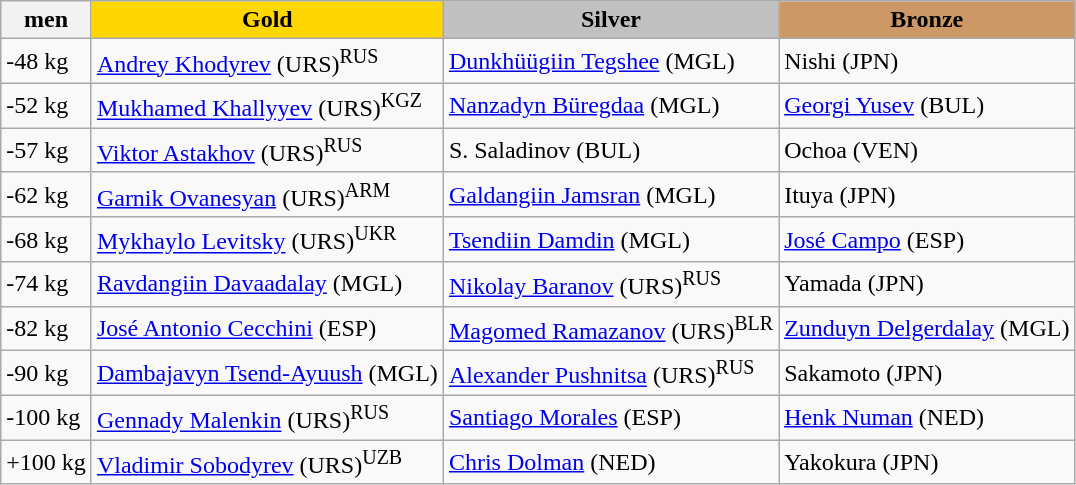<table class="wikitable">
<tr>
<th>men</th>
<th style="background: gold">Gold</th>
<th style="background: silver">Silver</th>
<th style="background: #cc9966">Bronze</th>
</tr>
<tr>
<td>-48 kg</td>
<td> <a href='#'>Andrey Khodyrev</a> (URS)<sup>RUS</sup></td>
<td> <a href='#'>Dunkhüügiin Tegshee</a> (MGL)</td>
<td> Nishi (JPN)</td>
</tr>
<tr>
<td>-52 kg</td>
<td> <a href='#'>Mukhamed Khallyyev</a> (URS)<sup>KGZ</sup></td>
<td> <a href='#'>Nanzadyn Büregdaa</a> (MGL)</td>
<td> <a href='#'>Georgi Yusev</a> (BUL)</td>
</tr>
<tr>
<td>-57 kg</td>
<td> <a href='#'>Viktor Astakhov</a> (URS)<sup>RUS</sup></td>
<td> S. Saladinov (BUL)</td>
<td> Ochoa (VEN)</td>
</tr>
<tr>
<td>-62 kg</td>
<td> <a href='#'>Garnik Ovanesyan</a> (URS)<sup>ARM</sup></td>
<td> <a href='#'>Galdangiin Jamsran</a> (MGL)</td>
<td> Ituya (JPN)</td>
</tr>
<tr>
<td>-68 kg</td>
<td> <a href='#'>Mykhaylo Levitsky</a> (URS)<sup>UKR</sup></td>
<td> <a href='#'>Tsendiin Damdin</a> (MGL)</td>
<td> <a href='#'>José Campo</a> (ESP)</td>
</tr>
<tr>
<td>-74 kg</td>
<td> <a href='#'>Ravdangiin Davaadalay</a> (MGL)</td>
<td> <a href='#'>Nikolay Baranov</a> (URS)<sup>RUS</sup></td>
<td> Yamada (JPN)</td>
</tr>
<tr>
<td>-82 kg</td>
<td> <a href='#'>José Antonio Cecchini</a> (ESP)</td>
<td> <a href='#'>Magomed Ramazanov</a> (URS)<sup>BLR</sup></td>
<td> <a href='#'>Zunduyn Delgerdalay</a> (MGL)</td>
</tr>
<tr>
<td>-90 kg</td>
<td> <a href='#'>Dambajavyn Tsend-Ayuush</a> (MGL)</td>
<td> <a href='#'>Alexander Pushnitsa</a> (URS)<sup>RUS</sup></td>
<td> Sakamoto (JPN)</td>
</tr>
<tr>
<td>-100 kg</td>
<td> <a href='#'>Gennady Malenkin</a> (URS)<sup>RUS</sup></td>
<td> <a href='#'>Santiago Morales</a> (ESP)</td>
<td> <a href='#'>Henk Numan</a> (NED)</td>
</tr>
<tr>
<td>+100 kg</td>
<td> <a href='#'>Vladimir Sobodyrev</a> (URS)<sup>UZB</sup></td>
<td> <a href='#'>Chris Dolman</a> (NED)</td>
<td> Yakokura (JPN)</td>
</tr>
</table>
